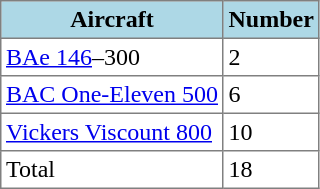<table class="toccolours" border="1" cellpadding="3" style="border-collapse:collapse">
<tr bgcolor=lightblue>
<th>Aircraft</th>
<th>Number</th>
</tr>
<tr>
<td><a href='#'>BAe 146</a>–300</td>
<td>2</td>
</tr>
<tr>
<td><a href='#'>BAC One-Eleven 500</a></td>
<td>6</td>
</tr>
<tr>
<td><a href='#'>Vickers Viscount 800</a></td>
<td>10</td>
</tr>
<tr>
<td>Total</td>
<td>18</td>
</tr>
</table>
